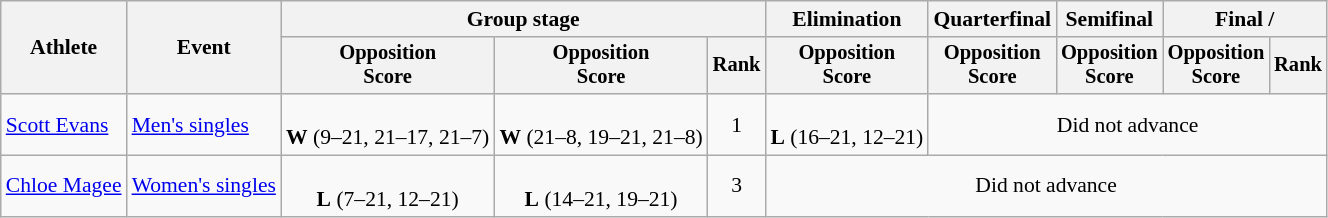<table class="wikitable" style="font-size:90%">
<tr>
<th rowspan=2>Athlete</th>
<th rowspan=2>Event</th>
<th colspan=3>Group stage</th>
<th>Elimination</th>
<th>Quarterfinal</th>
<th>Semifinal</th>
<th colspan=2>Final / </th>
</tr>
<tr style="font-size:95%">
<th>Opposition<br>Score</th>
<th>Opposition<br>Score</th>
<th>Rank</th>
<th>Opposition<br>Score</th>
<th>Opposition<br>Score</th>
<th>Opposition<br>Score</th>
<th>Opposition<br>Score</th>
<th>Rank</th>
</tr>
<tr align=center>
<td align=left><a href='#'>Scott Evans</a></td>
<td align=left><a href='#'>Men's singles</a></td>
<td><br><strong>W</strong> (9–21, 21–17, 21–7)</td>
<td><br><strong>W</strong> (21–8, 19–21, 21–8)</td>
<td>1</td>
<td><br><strong>L</strong> (16–21, 12–21)</td>
<td colspan=4>Did not advance</td>
</tr>
<tr align=center>
<td align=left><a href='#'>Chloe Magee</a></td>
<td align=left><a href='#'>Women's singles</a></td>
<td><br><strong>L</strong> (7–21, 12–21)</td>
<td><br><strong>L</strong> (14–21, 19–21)</td>
<td>3</td>
<td colspan=5>Did not advance</td>
</tr>
</table>
